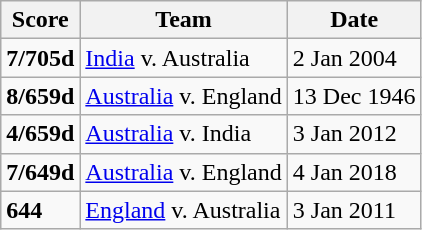<table class="wikitable">
<tr>
<th>Score</th>
<th>Team</th>
<th>Date</th>
</tr>
<tr>
<td><strong>7/705d</strong></td>
<td> <a href='#'>India</a> v. Australia</td>
<td>2 Jan 2004</td>
</tr>
<tr>
<td><strong>8/659d</strong></td>
<td> <a href='#'>Australia</a> v. England</td>
<td>13 Dec 1946</td>
</tr>
<tr>
<td><strong>4/659d</strong></td>
<td> <a href='#'>Australia</a> v. India</td>
<td>3 Jan 2012</td>
</tr>
<tr>
<td><strong>7/649d</strong></td>
<td> <a href='#'>Australia</a> v. England</td>
<td>4 Jan 2018</td>
</tr>
<tr>
<td><strong>644</strong></td>
<td> <a href='#'>England</a> v. Australia</td>
<td>3 Jan 2011</td>
</tr>
</table>
